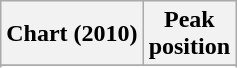<table class="wikitable plainrowheaders" style="text-align:center">
<tr>
<th scope="col">Chart (2010)</th>
<th scope="col">Peak<br>position</th>
</tr>
<tr>
</tr>
<tr>
</tr>
</table>
